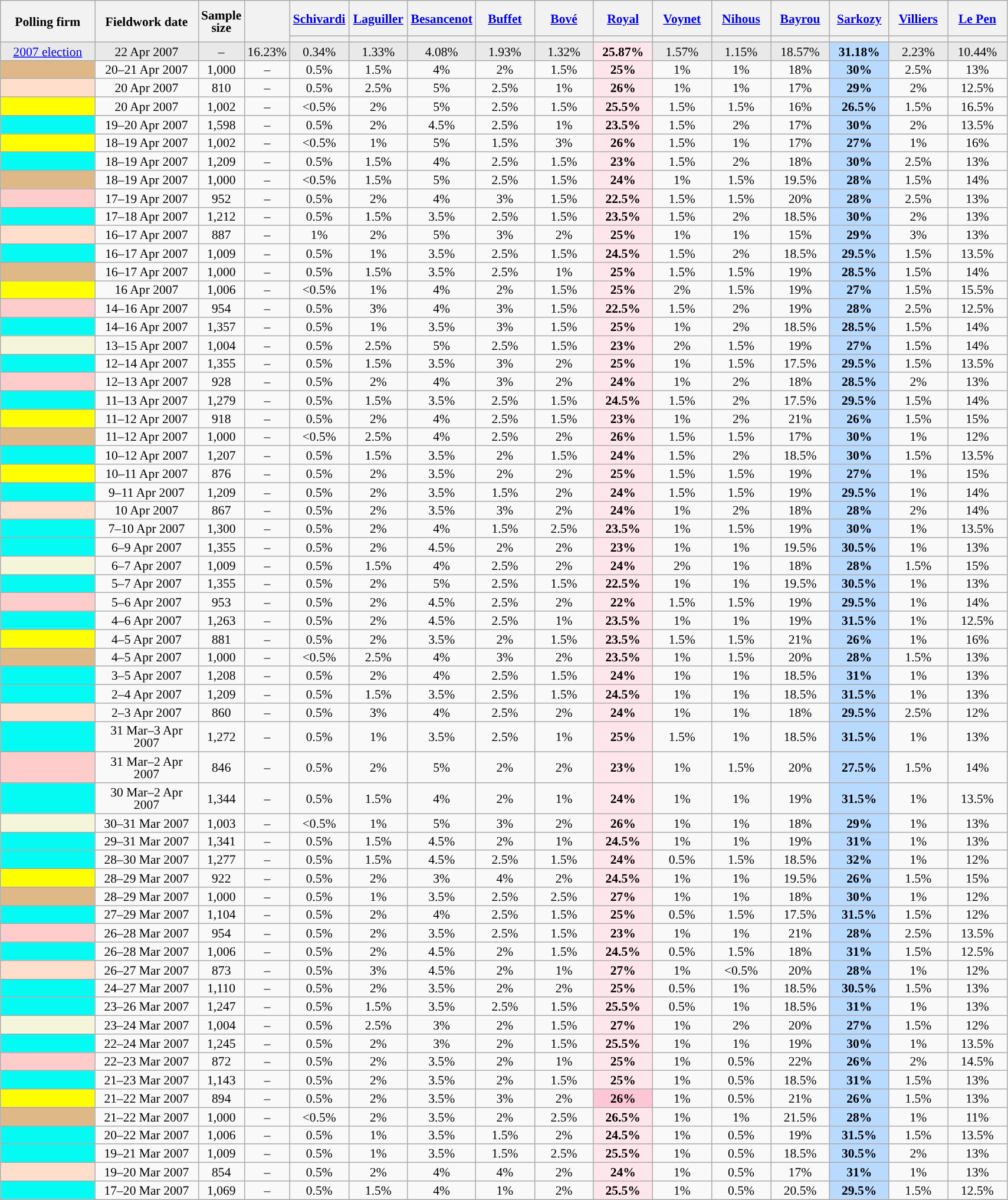<table class="wikitable sortable" style="text-align:center;font-size:90%;line-height:14px;">
<tr style="height:40px;">
<th style="width:100px;" rowspan="2">Polling firm</th>
<th style="width:110px;" rowspan="2">Fieldwork date</th>
<th style="width:35px;" rowspan="2">Sample<br>size</th>
<th style="width:30px;" rowspan="2"></th>
<th class="unsortable" style="width:60px;"><a href='#'>Schivardi</a><br></th>
<th class="unsortable" style="width:60px;"><a href='#'>Laguiller</a><br></th>
<th class="unsortable" style="width:60px;"><a href='#'>Besancenot</a><br></th>
<th class="unsortable" style="width:60px;"><a href='#'>Buffet</a><br></th>
<th class="unsortable" style="width:60px;"><a href='#'>Bové</a><br></th>
<th class="unsortable" style="width:60px;"><a href='#'>Royal</a><br></th>
<th class="unsortable" style="width:60px;"><a href='#'>Voynet</a><br></th>
<th class="unsortable" style="width:60px;"><a href='#'>Nihous</a><br></th>
<th class="unsortable" style="width:60px;"><a href='#'>Bayrou</a><br></th>
<th class="unsortable" style="width:60px;"><a href='#'>Sarkozy</a><br></th>
<th class="unsortable" style="width:60px;"><a href='#'>Villiers</a><br></th>
<th class="unsortable" style="width:60px;"><a href='#'>Le Pen</a><br></th>
</tr>
<tr>
<th style="background:"></th>
<th style="background:"></th>
<th style="background:"></th>
<th style="background:"></th>
<th style="background:"></th>
<th style="background:"></th>
<th style="background:"></th>
<th style="background:"></th>
<th style="background:"></th>
<th style="background:"></th>
<th style="background:"></th>
<th style="background:"></th>
</tr>
<tr style="background:#E9E9E9;">
<td><a href='#'>2007 election</a></td>
<td data-sort-value="2007-04-22">22 Apr 2007</td>
<td>–</td>
<td>16.23%</td>
<td>0.34%</td>
<td>1.33%</td>
<td>4.08%</td>
<td>1.93%</td>
<td>1.32%</td>
<td style="background:#FFE6EC;"><strong>25.87%</strong></td>
<td>1.57%</td>
<td>1.15%</td>
<td>18.57%</td>
<td style="background:#B9DAFF;"><strong>31.18%</strong></td>
<td>2.23%</td>
<td>10.44%</td>
</tr>
<tr>
<td style="background:burlywood;"></td>
<td data-sort-value="2007-04-21">20–21 Apr 2007</td>
<td>1,000</td>
<td>–</td>
<td>0.5%</td>
<td>1.5%</td>
<td>4%</td>
<td>2%</td>
<td>1.5%</td>
<td style="background:#FFE6EC;"><strong>25%</strong></td>
<td>1%</td>
<td>1%</td>
<td>18%</td>
<td style="background:#B9DAFF;"><strong>30%</strong></td>
<td>2.5%</td>
<td>13%</td>
</tr>
<tr>
<td style="background:#FFDFCC;"></td>
<td data-sort-value="2007-04-20">20 Apr 2007</td>
<td>810</td>
<td>–</td>
<td>0.5%</td>
<td>2.5%</td>
<td>5%</td>
<td>2.5%</td>
<td>1%</td>
<td style="background:#FFE6EC;"><strong>26%</strong></td>
<td>1%</td>
<td>1%</td>
<td>17%</td>
<td style="background:#B9DAFF;"><strong>29%</strong></td>
<td>2%</td>
<td>12.5%</td>
</tr>
<tr>
<td style="background:yellow;"></td>
<td data-sort-value="2007-04-20">20 Apr 2007</td>
<td>1,002</td>
<td>–</td>
<td data-sort-value="0%"><0.5%</td>
<td>2%</td>
<td>5%</td>
<td>2.5%</td>
<td>1.5%</td>
<td style="background:#FFE6EC;"><strong>25.5%</strong></td>
<td>1.5%</td>
<td>1.5%</td>
<td>16%</td>
<td style="background:#B9DAFF;"><strong>26.5%</strong></td>
<td>1.5%</td>
<td>16.5%</td>
</tr>
<tr>
<td style="background:#04FBF4;"></td>
<td data-sort-value="2007-04-20">19–20 Apr 2007</td>
<td>1,598</td>
<td>–</td>
<td>0.5%</td>
<td>2%</td>
<td>4.5%</td>
<td>2.5%</td>
<td>1%</td>
<td style="background:#FFE6EC;"><strong>23.5%</strong></td>
<td>1.5%</td>
<td>2%</td>
<td>17%</td>
<td style="background:#B9DAFF;"><strong>30%</strong></td>
<td>2%</td>
<td>13.5%</td>
</tr>
<tr>
<td style="background:yellow;"></td>
<td data-sort-value="2007-04-19">18–19 Apr 2007</td>
<td>1,002</td>
<td>–</td>
<td data-sort-value="0%"><0.5%</td>
<td>1%</td>
<td>5%</td>
<td>1.5%</td>
<td>3%</td>
<td style="background:#FFE6EC;"><strong>26%</strong></td>
<td>1.5%</td>
<td>1%</td>
<td>17%</td>
<td style="background:#B9DAFF;"><strong>27%</strong></td>
<td>1%</td>
<td>16%</td>
</tr>
<tr>
<td style="background:#04FBF4;"></td>
<td data-sort-value="2007-04-19">18–19 Apr 2007</td>
<td>1,209</td>
<td>–</td>
<td>0.5%</td>
<td>1.5%</td>
<td>4%</td>
<td>2.5%</td>
<td>1.5%</td>
<td style="background:#FFE6EC;"><strong>23%</strong></td>
<td>1.5%</td>
<td>2%</td>
<td>18%</td>
<td style="background:#B9DAFF;"><strong>30%</strong></td>
<td>2.5%</td>
<td>13%</td>
</tr>
<tr>
<td style="background:burlywood;"></td>
<td data-sort-value="2007-04-19">18–19 Apr 2007</td>
<td>1,000</td>
<td>–</td>
<td data-sort-value="0%"><0.5%</td>
<td>1.5%</td>
<td>5%</td>
<td>2.5%</td>
<td>1.5%</td>
<td style="background:#FFE6EC;"><strong>24%</strong></td>
<td>1%</td>
<td>1.5%</td>
<td>19.5%</td>
<td style="background:#B9DAFF;"><strong>28%</strong></td>
<td>1.5%</td>
<td>14%</td>
</tr>
<tr>
<td style="background:#FFCCCC;"></td>
<td data-sort-value="2007-04-19">17–19 Apr 2007</td>
<td>952</td>
<td>–</td>
<td>0.5%</td>
<td>2%</td>
<td>4%</td>
<td>3%</td>
<td>1.5%</td>
<td style="background:#FFE6EC;"><strong>22.5%</strong></td>
<td>1.5%</td>
<td>1.5%</td>
<td>20%</td>
<td style="background:#B9DAFF;"><strong>28%</strong></td>
<td>2.5%</td>
<td>13%</td>
</tr>
<tr>
<td style="background:#04FBF4;"></td>
<td data-sort-value="2007-04-18">17–18 Apr 2007</td>
<td>1,212</td>
<td>–</td>
<td>0.5%</td>
<td>1.5%</td>
<td>3.5%</td>
<td>2.5%</td>
<td>1.5%</td>
<td style="background:#FFE6EC;"><strong>23.5%</strong></td>
<td>1.5%</td>
<td>2%</td>
<td>18.5%</td>
<td style="background:#B9DAFF;"><strong>30%</strong></td>
<td>2%</td>
<td>13%</td>
</tr>
<tr>
<td style="background:#FFDFCC;"></td>
<td data-sort-value="2007-04-17">16–17 Apr 2007</td>
<td>887</td>
<td>–</td>
<td>1%</td>
<td>2%</td>
<td>5%</td>
<td>3%</td>
<td>2%</td>
<td style="background:#FFE6EC;"><strong>25%</strong></td>
<td>1%</td>
<td>1%</td>
<td>15%</td>
<td style="background:#B9DAFF;"><strong>29%</strong></td>
<td>3%</td>
<td>13%</td>
</tr>
<tr>
<td style="background:#04FBF4;"></td>
<td data-sort-value="2007-04-17">16–17 Apr 2007</td>
<td>1,009</td>
<td>–</td>
<td>0.5%</td>
<td>1%</td>
<td>3.5%</td>
<td>2.5%</td>
<td>1.5%</td>
<td style="background:#FFE6EC;"><strong>24.5%</strong></td>
<td>1.5%</td>
<td>2%</td>
<td>18.5%</td>
<td style="background:#B9DAFF;"><strong>29.5%</strong></td>
<td>1.5%</td>
<td>13.5%</td>
</tr>
<tr>
<td style="background:burlywood;"></td>
<td data-sort-value="2007-04-17">16–17 Apr 2007</td>
<td>1,000</td>
<td>–</td>
<td>0.5%</td>
<td>1.5%</td>
<td>3.5%</td>
<td>2.5%</td>
<td>1%</td>
<td style="background:#FFE6EC;"><strong>25%</strong></td>
<td>1.5%</td>
<td>1.5%</td>
<td>19%</td>
<td style="background:#B9DAFF;"><strong>28.5%</strong></td>
<td>1.5%</td>
<td>14%</td>
</tr>
<tr>
<td style="background:yellow;"></td>
<td data-sort-value="2007-04-16">16 Apr 2007</td>
<td>1,006</td>
<td>–</td>
<td data-sort-value="0%"><0.5%</td>
<td>1%</td>
<td>4%</td>
<td>2%</td>
<td>1.5%</td>
<td style="background:#FFE6EC;"><strong>25%</strong></td>
<td>2%</td>
<td>1.5%</td>
<td>19%</td>
<td style="background:#B9DAFF;"><strong>27%</strong></td>
<td>1.5%</td>
<td>15.5%</td>
</tr>
<tr>
<td style="background:#FFCCCC;"></td>
<td data-sort-value="2007-04-16">14–16 Apr 2007</td>
<td>954</td>
<td>–</td>
<td>0.5%</td>
<td>3%</td>
<td>4%</td>
<td>3%</td>
<td>1.5%</td>
<td style="background:#FFE6EC;"><strong>22.5%</strong></td>
<td>1.5%</td>
<td>2%</td>
<td>19%</td>
<td style="background:#B9DAFF;"><strong>28%</strong></td>
<td>2.5%</td>
<td>12.5%</td>
</tr>
<tr>
<td style="background:#04FBF4;"></td>
<td data-sort-value="2007-04-16">14–16 Apr 2007</td>
<td>1,357</td>
<td>–</td>
<td>0.5%</td>
<td>1%</td>
<td>3.5%</td>
<td>3%</td>
<td>1.5%</td>
<td style="background:#FFE6EC;"><strong>25%</strong></td>
<td>1%</td>
<td>2%</td>
<td>18.5%</td>
<td style="background:#B9DAFF;"><strong>28.5%</strong></td>
<td>1.5%</td>
<td>14%</td>
</tr>
<tr>
<td style="background:beige;"></td>
<td data-sort-value="2007-04-15">13–15 Apr 2007</td>
<td>1,004</td>
<td>–</td>
<td>0.5%</td>
<td>2.5%</td>
<td>5%</td>
<td>2.5%</td>
<td>1.5%</td>
<td style="background:#FFE6EC;"><strong>23%</strong></td>
<td>2%</td>
<td>1.5%</td>
<td>19%</td>
<td style="background:#B9DAFF;"><strong>27%</strong></td>
<td>1.5%</td>
<td>14%</td>
</tr>
<tr>
<td style="background:#04FBF4;"></td>
<td data-sort-value="2007-04-14">12–14 Apr 2007</td>
<td>1,355</td>
<td>–</td>
<td>0.5%</td>
<td>1.5%</td>
<td>3.5%</td>
<td>3%</td>
<td>2%</td>
<td style="background:#FFE6EC;"><strong>25%</strong></td>
<td>1%</td>
<td>1.5%</td>
<td>17.5%</td>
<td style="background:#B9DAFF;"><strong>29.5%</strong></td>
<td>1.5%</td>
<td>13.5%</td>
</tr>
<tr>
<td style="background:#FFCCCC;"></td>
<td data-sort-value="2007-04-13">12–13 Apr 2007</td>
<td>928</td>
<td>–</td>
<td>0.5%</td>
<td>2%</td>
<td>4%</td>
<td>3%</td>
<td>2%</td>
<td style="background:#FFE6EC;"><strong>24%</strong></td>
<td>1%</td>
<td>2%</td>
<td>18%</td>
<td style="background:#B9DAFF;"><strong>28.5%</strong></td>
<td>2%</td>
<td>13%</td>
</tr>
<tr>
<td style="background:#04FBF4;"></td>
<td data-sort-value="2007-04-13">11–13 Apr 2007</td>
<td>1,279</td>
<td>–</td>
<td>0.5%</td>
<td>1.5%</td>
<td>3.5%</td>
<td>2.5%</td>
<td>1.5%</td>
<td style="background:#FFE6EC;"><strong>24.5%</strong></td>
<td>1.5%</td>
<td>2%</td>
<td>17.5%</td>
<td style="background:#B9DAFF;"><strong>29.5%</strong></td>
<td>1.5%</td>
<td>14%</td>
</tr>
<tr>
<td style="background:yellow;"></td>
<td data-sort-value="2007-04-12">11–12 Apr 2007</td>
<td>918</td>
<td>–</td>
<td>0.5%</td>
<td>2%</td>
<td>4%</td>
<td>2.5%</td>
<td>1.5%</td>
<td style="background:#FFE6EC;"><strong>23%</strong></td>
<td>1%</td>
<td>2%</td>
<td>21%</td>
<td style="background:#B9DAFF;"><strong>26%</strong></td>
<td>1.5%</td>
<td>15%</td>
</tr>
<tr>
<td style="background:burlywood;"></td>
<td data-sort-value="2007-04-12">11–12 Apr 2007</td>
<td>1,000</td>
<td>–</td>
<td data-sort-value="0%"><0.5%</td>
<td>2.5%</td>
<td>4%</td>
<td>2.5%</td>
<td>2%</td>
<td style="background:#FFE6EC;"><strong>26%</strong></td>
<td>1.5%</td>
<td>1.5%</td>
<td>17%</td>
<td style="background:#B9DAFF;"><strong>30%</strong></td>
<td>1%</td>
<td>12%</td>
</tr>
<tr>
<td style="background:#04FBF4;"></td>
<td data-sort-value="2007-04-12">10–12 Apr 2007</td>
<td>1,207</td>
<td>–</td>
<td>0.5%</td>
<td>1.5%</td>
<td>3.5%</td>
<td>2%</td>
<td>1.5%</td>
<td style="background:#FFE6EC;"><strong>24%</strong></td>
<td>1.5%</td>
<td>2%</td>
<td>18.5%</td>
<td style="background:#B9DAFF;"><strong>30%</strong></td>
<td>1.5%</td>
<td>13.5%</td>
</tr>
<tr>
<td style="background:yellow;"></td>
<td data-sort-value="2007-04-11">10–11 Apr 2007</td>
<td>876</td>
<td>–</td>
<td>0.5%</td>
<td>2%</td>
<td>3.5%</td>
<td>2%</td>
<td>2%</td>
<td style="background:#FFE6EC;"><strong>25%</strong></td>
<td>1.5%</td>
<td>1.5%</td>
<td>19%</td>
<td style="background:#B9DAFF;"><strong>27%</strong></td>
<td>1%</td>
<td>15%</td>
</tr>
<tr>
<td style="background:#04FBF4;"></td>
<td data-sort-value="2007-04-11">9–11 Apr 2007</td>
<td>1,209</td>
<td>–</td>
<td>0.5%</td>
<td>2%</td>
<td>3.5%</td>
<td>1.5%</td>
<td>2%</td>
<td style="background:#FFE6EC;"><strong>24%</strong></td>
<td>1.5%</td>
<td>1.5%</td>
<td>19%</td>
<td style="background:#B9DAFF;"><strong>29.5%</strong></td>
<td>1%</td>
<td>14%</td>
</tr>
<tr>
<td style="background:#FFDFCC;"></td>
<td data-sort-value="2007-04-10">10 Apr 2007</td>
<td>867</td>
<td>–</td>
<td>0.5%</td>
<td>2%</td>
<td>3.5%</td>
<td>3%</td>
<td>2%</td>
<td style="background:#FFE6EC;"><strong>24%</strong></td>
<td>1%</td>
<td>2%</td>
<td>18%</td>
<td style="background:#B9DAFF;"><strong>28%</strong></td>
<td>2%</td>
<td>14%</td>
</tr>
<tr>
<td style="background:#04FBF4;"></td>
<td data-sort-value="2007-04-10">7–10 Apr 2007</td>
<td>1,300</td>
<td>–</td>
<td>0.5%</td>
<td>2%</td>
<td>4%</td>
<td>1.5%</td>
<td>2.5%</td>
<td style="background:#FFE6EC;"><strong>23.5%</strong></td>
<td>1%</td>
<td>1.5%</td>
<td>19%</td>
<td style="background:#B9DAFF;"><strong>30%</strong></td>
<td>1%</td>
<td>13.5%</td>
</tr>
<tr>
<td style="background:#04FBF4;"></td>
<td data-sort-value="2007-04-09">6–9 Apr 2007</td>
<td>1,355</td>
<td>–</td>
<td>0.5%</td>
<td>2%</td>
<td>4.5%</td>
<td>2%</td>
<td>2%</td>
<td style="background:#FFE6EC;"><strong>23%</strong></td>
<td>1%</td>
<td>1%</td>
<td>19.5%</td>
<td style="background:#B9DAFF;"><strong>30.5%</strong></td>
<td>1%</td>
<td>13%</td>
</tr>
<tr>
<td style="background:beige;"></td>
<td data-sort-value="2007-04-07">6–7 Apr 2007</td>
<td>1,009</td>
<td>–</td>
<td>0.5%</td>
<td>1.5%</td>
<td>4%</td>
<td>2.5%</td>
<td>2%</td>
<td style="background:#FFE6EC;"><strong>24%</strong></td>
<td>2%</td>
<td>1%</td>
<td>18%</td>
<td style="background:#B9DAFF;"><strong>28%</strong></td>
<td>1.5%</td>
<td>15%</td>
</tr>
<tr>
<td style="background:#04FBF4;"></td>
<td data-sort-value="2007-04-07">5–7 Apr 2007</td>
<td>1,355</td>
<td>–</td>
<td>0.5%</td>
<td>2%</td>
<td>5%</td>
<td>2.5%</td>
<td>1.5%</td>
<td style="background:#FFE6EC;"><strong>22.5%</strong></td>
<td>1%</td>
<td>1%</td>
<td>19.5%</td>
<td style="background:#B9DAFF;"><strong>30.5%</strong></td>
<td>1%</td>
<td>13%</td>
</tr>
<tr>
<td style="background:#FFCCCC;"></td>
<td data-sort-value="2007-04-06">5–6 Apr 2007</td>
<td>953</td>
<td>–</td>
<td>0.5%</td>
<td>2%</td>
<td>4.5%</td>
<td>2.5%</td>
<td>2%</td>
<td style="background:#FFE6EC;"><strong>22%</strong></td>
<td>1.5%</td>
<td>1.5%</td>
<td>19%</td>
<td style="background:#B9DAFF;"><strong>29.5%</strong></td>
<td>1%</td>
<td>14%</td>
</tr>
<tr>
<td style="background:#04FBF4;"></td>
<td data-sort-value="2007-04-06">4–6 Apr 2007</td>
<td>1,263</td>
<td>–</td>
<td>0.5%</td>
<td>2%</td>
<td>4.5%</td>
<td>2.5%</td>
<td>1%</td>
<td style="background:#FFE6EC;"><strong>23.5%</strong></td>
<td>1%</td>
<td>1%</td>
<td>19%</td>
<td style="background:#B9DAFF;"><strong>31.5%</strong></td>
<td>1%</td>
<td>12.5%</td>
</tr>
<tr>
<td style="background:yellow;"></td>
<td data-sort-value="2007-04-05">4–5 Apr 2007</td>
<td>881</td>
<td>–</td>
<td>0.5%</td>
<td>2%</td>
<td>3.5%</td>
<td>2%</td>
<td>1.5%</td>
<td style="background:#FFE6EC;"><strong>23.5%</strong></td>
<td>1.5%</td>
<td>1.5%</td>
<td>21%</td>
<td style="background:#B9DAFF;"><strong>26%</strong></td>
<td>1%</td>
<td>16%</td>
</tr>
<tr>
<td style="background:burlywood;"></td>
<td data-sort-value="2007-04-05">4–5 Apr 2007</td>
<td>1,000</td>
<td>–</td>
<td data-sort-value="0%"><0.5%</td>
<td>2.5%</td>
<td>4%</td>
<td>3%</td>
<td>2%</td>
<td style="background:#FFE6EC;"><strong>23.5%</strong></td>
<td>1%</td>
<td>1.5%</td>
<td>20%</td>
<td style="background:#B9DAFF;"><strong>28%</strong></td>
<td>1.5%</td>
<td>13%</td>
</tr>
<tr>
<td style="background:#04FBF4;"></td>
<td data-sort-value="2007-04-05">3–5 Apr 2007</td>
<td>1,208</td>
<td>–</td>
<td>0.5%</td>
<td>2%</td>
<td>4%</td>
<td>2.5%</td>
<td>1.5%</td>
<td style="background:#FFE6EC;"><strong>24%</strong></td>
<td>1%</td>
<td>1%</td>
<td>18.5%</td>
<td style="background:#B9DAFF;"><strong>31%</strong></td>
<td>1%</td>
<td>13%</td>
</tr>
<tr>
<td style="background:#04FBF4;"></td>
<td data-sort-value="2007-04-04">2–4 Apr 2007</td>
<td>1,209</td>
<td>–</td>
<td>0.5%</td>
<td>1.5%</td>
<td>3.5%</td>
<td>2.5%</td>
<td>1.5%</td>
<td style="background:#FFE6EC;"><strong>24.5%</strong></td>
<td>1%</td>
<td>1%</td>
<td>18.5%</td>
<td style="background:#B9DAFF;"><strong>31.5%</strong></td>
<td>1%</td>
<td>13%</td>
</tr>
<tr>
<td style="background:#FFDFCC;"></td>
<td data-sort-value="2007-04-03">2–3 Apr 2007</td>
<td>860</td>
<td>–</td>
<td>0.5%</td>
<td>3%</td>
<td>4%</td>
<td>2.5%</td>
<td>2%</td>
<td style="background:#FFE6EC;"><strong>24%</strong></td>
<td>1%</td>
<td>1%</td>
<td>18%</td>
<td style="background:#B9DAFF;"><strong>29.5%</strong></td>
<td>2.5%</td>
<td>12%</td>
</tr>
<tr>
<td style="background:#04FBF4;"></td>
<td data-sort-value="2007-04-03">31 Mar–3 Apr 2007</td>
<td>1,272</td>
<td>–</td>
<td>0.5%</td>
<td>1%</td>
<td>3.5%</td>
<td>2.5%</td>
<td>1%</td>
<td style="background:#FFE6EC;"><strong>25%</strong></td>
<td>1.5%</td>
<td>1%</td>
<td>18.5%</td>
<td style="background:#B9DAFF;"><strong>31.5%</strong></td>
<td>1%</td>
<td>13%</td>
</tr>
<tr>
<td style="background:#FFCCCC;"></td>
<td data-sort-value="2007-04-02">31 Mar–2 Apr 2007</td>
<td>846</td>
<td>–</td>
<td>0.5%</td>
<td>2%</td>
<td>5%</td>
<td>2%</td>
<td>2%</td>
<td style="background:#FFE6EC;"><strong>23%</strong></td>
<td>1%</td>
<td>1.5%</td>
<td>20%</td>
<td style="background:#B9DAFF;"><strong>27.5%</strong></td>
<td>1.5%</td>
<td>14%</td>
</tr>
<tr>
<td style="background:#04FBF4;"></td>
<td data-sort-value="2007-04-02">30 Mar–2 Apr 2007</td>
<td>1,344</td>
<td>–</td>
<td>0.5%</td>
<td>1.5%</td>
<td>4%</td>
<td>2%</td>
<td>1%</td>
<td style="background:#FFE6EC;"><strong>24%</strong></td>
<td>1%</td>
<td>1%</td>
<td>19%</td>
<td style="background:#B9DAFF;"><strong>31.5%</strong></td>
<td>1%</td>
<td>13.5%</td>
</tr>
<tr>
<td style="background:beige;"></td>
<td data-sort-value="2007-03-31">30–31 Mar 2007</td>
<td>1,003</td>
<td>–</td>
<td data-sort-value="0%"><0.5%</td>
<td>1%</td>
<td>5%</td>
<td>3%</td>
<td>2%</td>
<td style="background:#FFE6EC;"><strong>26%</strong></td>
<td>1%</td>
<td>1%</td>
<td>18%</td>
<td style="background:#B9DAFF;"><strong>29%</strong></td>
<td>1%</td>
<td>13%</td>
</tr>
<tr>
<td style="background:#04FBF4;"></td>
<td data-sort-value="2007-03-31">29–31 Mar 2007</td>
<td>1,341</td>
<td>–</td>
<td>0.5%</td>
<td>1.5%</td>
<td>4.5%</td>
<td>2%</td>
<td>1%</td>
<td style="background:#FFE6EC;"><strong>24.5%</strong></td>
<td>1%</td>
<td>1%</td>
<td>19%</td>
<td style="background:#B9DAFF;"><strong>31%</strong></td>
<td>1%</td>
<td>13%</td>
</tr>
<tr>
<td style="background:#04FBF4;"></td>
<td data-sort-value="2007-03-30">28–30 Mar 2007</td>
<td>1,277</td>
<td>–</td>
<td>0.5%</td>
<td>1.5%</td>
<td>4.5%</td>
<td>2.5%</td>
<td>1.5%</td>
<td style="background:#FFE6EC;"><strong>24%</strong></td>
<td>0.5%</td>
<td>1.5%</td>
<td>18.5%</td>
<td style="background:#B9DAFF;"><strong>32%</strong></td>
<td>1%</td>
<td>12%</td>
</tr>
<tr>
<td style="background:yellow;"></td>
<td data-sort-value="2007-03-29">28–29 Mar 2007</td>
<td>922</td>
<td>–</td>
<td>0.5%</td>
<td>2%</td>
<td>3%</td>
<td>4%</td>
<td>2%</td>
<td style="background:#FFE6EC;"><strong>24.5%</strong></td>
<td>1%</td>
<td>1%</td>
<td>19.5%</td>
<td style="background:#B9DAFF;"><strong>26%</strong></td>
<td>1.5%</td>
<td>15%</td>
</tr>
<tr>
<td style="background:burlywood;"></td>
<td data-sort-value="2007-03-29">28–29 Mar 2007</td>
<td>1,000</td>
<td>–</td>
<td>0.5%</td>
<td>1%</td>
<td>3.5%</td>
<td>2.5%</td>
<td>2.5%</td>
<td style="background:#FFE6EC;"><strong>27%</strong></td>
<td>1%</td>
<td>1%</td>
<td>18%</td>
<td style="background:#B9DAFF;"><strong>30%</strong></td>
<td>1%</td>
<td>12%</td>
</tr>
<tr>
<td style="background:#04FBF4;"></td>
<td data-sort-value="2007-03-29">27–29 Mar 2007</td>
<td>1,104</td>
<td>–</td>
<td>0.5%</td>
<td>2%</td>
<td>4%</td>
<td>2.5%</td>
<td>1.5%</td>
<td style="background:#FFE6EC;"><strong>25%</strong></td>
<td>0.5%</td>
<td>1.5%</td>
<td>17.5%</td>
<td style="background:#B9DAFF;"><strong>31.5%</strong></td>
<td>1.5%</td>
<td>12%</td>
</tr>
<tr>
<td style="background:#FFCCCC;"></td>
<td data-sort-value="2007-03-28">26–28 Mar 2007</td>
<td>954</td>
<td>–</td>
<td>0.5%</td>
<td>2%</td>
<td>3.5%</td>
<td>2.5%</td>
<td>1.5%</td>
<td style="background:#FFE6EC;"><strong>23%</strong></td>
<td>1%</td>
<td>1%</td>
<td>21%</td>
<td style="background:#B9DAFF;"><strong>28%</strong></td>
<td>2.5%</td>
<td>13.5%</td>
</tr>
<tr>
<td style="background:#04FBF4;"></td>
<td data-sort-value="2007-03-28">26–28 Mar 2007</td>
<td>1,006</td>
<td>–</td>
<td>0.5%</td>
<td>2%</td>
<td>4.5%</td>
<td>2%</td>
<td>1.5%</td>
<td style="background:#FFE6EC;"><strong>24.5%</strong></td>
<td>0.5%</td>
<td>1.5%</td>
<td>18%</td>
<td style="background:#B9DAFF;"><strong>31%</strong></td>
<td>1.5%</td>
<td>12.5%</td>
</tr>
<tr>
<td style="background:#FFDFCC;"></td>
<td data-sort-value="2007-03-27">26–27 Mar 2007</td>
<td>873</td>
<td>–</td>
<td>0.5%</td>
<td>3%</td>
<td>4.5%</td>
<td>2%</td>
<td>1%</td>
<td style="background:#FFE6EC;"><strong>27%</strong></td>
<td>1%</td>
<td data-sort-value="0%"><0.5%</td>
<td>20%</td>
<td style="background:#B9DAFF;"><strong>28%</strong></td>
<td>1%</td>
<td>12%</td>
</tr>
<tr>
<td style="background:#04FBF4;"> </td>
<td data-sort-value="2007-03-27">24–27 Mar 2007</td>
<td>1,110</td>
<td>–</td>
<td>0.5%</td>
<td>2%</td>
<td>3.5%</td>
<td>2%</td>
<td>2%</td>
<td style="background:#FFE6EC;"><strong>25%</strong></td>
<td>0.5%</td>
<td>1%</td>
<td>18.5%</td>
<td style="background:#B9DAFF;"><strong>30.5%</strong></td>
<td>1.5%</td>
<td>13%</td>
</tr>
<tr>
<td style="background:#04FBF4;"></td>
<td data-sort-value="2007-03-26">23–26 Mar 2007</td>
<td>1,247</td>
<td>–</td>
<td>0.5%</td>
<td>1.5%</td>
<td>3.5%</td>
<td>2.5%</td>
<td>1.5%</td>
<td style="background:#FFE6EC;"><strong>25.5%</strong></td>
<td>0.5%</td>
<td>1%</td>
<td>18.5%</td>
<td style="background:#B9DAFF;"><strong>31%</strong></td>
<td>1%</td>
<td>13%</td>
</tr>
<tr>
<td style="background:beige;"></td>
<td data-sort-value="2007-03-24">23–24 Mar 2007</td>
<td>1,004</td>
<td>–</td>
<td>0.5%</td>
<td>2.5%</td>
<td>3%</td>
<td>2%</td>
<td>1.5%</td>
<td style="background:#FFE6EC;"><strong>27%</strong></td>
<td>1%</td>
<td>2%</td>
<td>20%</td>
<td style="background:#B9DAFF;"><strong>27%</strong></td>
<td>1.5%</td>
<td>12%</td>
</tr>
<tr>
<td style="background:#04FBF4;"></td>
<td data-sort-value="2007-03-24">22–24 Mar 2007</td>
<td>1,245</td>
<td>–</td>
<td>0.5%</td>
<td>2%</td>
<td>3%</td>
<td>2%</td>
<td>1.5%</td>
<td style="background:#FFE6EC;"><strong>25.5%</strong></td>
<td>1%</td>
<td>1%</td>
<td>19%</td>
<td style="background:#B9DAFF;"><strong>30%</strong></td>
<td>1%</td>
<td>13.5%</td>
</tr>
<tr>
<td style="background:#FFCCCC;"></td>
<td data-sort-value="2007-03-23">22–23 Mar 2007</td>
<td>872</td>
<td>–</td>
<td>0.5%</td>
<td>2%</td>
<td>3.5%</td>
<td>2%</td>
<td>1%</td>
<td style="background:#FFE6EC;"><strong>25%</strong></td>
<td>1%</td>
<td>0.5%</td>
<td>22%</td>
<td style="background:#B9DAFF;"><strong>26%</strong></td>
<td>2%</td>
<td>14.5%</td>
</tr>
<tr>
<td style="background:#04FBF4;"></td>
<td data-sort-value="2007-03-23">21–23 Mar 2007</td>
<td>1,143</td>
<td>–</td>
<td>0.5%</td>
<td>2%</td>
<td>3.5%</td>
<td>2%</td>
<td>1.5%</td>
<td style="background:#FFE6EC;"><strong>25%</strong></td>
<td>1%</td>
<td>0.5%</td>
<td>18.5%</td>
<td style="background:#B9DAFF;"><strong>31%</strong></td>
<td>1.5%</td>
<td>13%</td>
</tr>
<tr>
<td style="background:yellow;"></td>
<td data-sort-value="2007-03-22">21–22 Mar 2007</td>
<td>894</td>
<td>–</td>
<td>0.5%</td>
<td>2%</td>
<td>3.5%</td>
<td>3%</td>
<td>2%</td>
<td style="background:#FFC6D5;"><strong>26%</strong></td>
<td>1%</td>
<td>0.5%</td>
<td>21%</td>
<td style="background:#B9DAFF;"><strong>26%</strong></td>
<td>1.5%</td>
<td>13%</td>
</tr>
<tr>
<td style="background:burlywood;"></td>
<td data-sort-value="2007-03-22">21–22 Mar 2007</td>
<td>1,000</td>
<td>–</td>
<td data-sort-value="0%"><0.5%</td>
<td>2%</td>
<td>3.5%</td>
<td>2%</td>
<td>2.5%</td>
<td style="background:#FFE6EC;"><strong>26.5%</strong></td>
<td>1%</td>
<td>1%</td>
<td>21.5%</td>
<td style="background:#B9DAFF;"><strong>28%</strong></td>
<td>1%</td>
<td>11%</td>
</tr>
<tr>
<td style="background:#04FBF4;"></td>
<td data-sort-value="2007-03-22">20–22 Mar 2007</td>
<td>1,006</td>
<td>–</td>
<td>0.5%</td>
<td>1%</td>
<td>3.5%</td>
<td>1.5%</td>
<td>2%</td>
<td style="background:#FFE6EC;"><strong>24.5%</strong></td>
<td>1%</td>
<td>0.5%</td>
<td>19%</td>
<td style="background:#B9DAFF;"><strong>31.5%</strong></td>
<td>1.5%</td>
<td>13.5%</td>
</tr>
<tr>
<td style="background:#04FBF4;"></td>
<td data-sort-value="2007-03-21">19–21 Mar 2007</td>
<td>1,009</td>
<td>–</td>
<td>0.5%</td>
<td>1%</td>
<td>3.5%</td>
<td>1.5%</td>
<td>2.5%</td>
<td style="background:#FFE6EC;"><strong>25.5%</strong></td>
<td>1%</td>
<td>0.5%</td>
<td>18.5%</td>
<td style="background:#B9DAFF;"><strong>30.5%</strong></td>
<td>2%</td>
<td>13%</td>
</tr>
<tr>
<td style="background:#FFDFCC;"></td>
<td data-sort-value="2007-03-20">19–20 Mar 2007</td>
<td>854</td>
<td>–</td>
<td>0.5%</td>
<td>2%</td>
<td>4%</td>
<td>4%</td>
<td>2%</td>
<td style="background:#FFE6EC;"><strong>24%</strong></td>
<td>1%</td>
<td>0.5%</td>
<td>17%</td>
<td style="background:#B9DAFF;"><strong>31%</strong></td>
<td>1%</td>
<td>13%</td>
</tr>
<tr>
<td style="background:#04FBF4;"></td>
<td data-sort-value="2007-03-20">17–20 Mar 2007</td>
<td>1,069</td>
<td>–</td>
<td>0.5%</td>
<td>1.5%</td>
<td>4%</td>
<td>1%</td>
<td>2%</td>
<td style="background:#FFE6EC;"><strong>25.5%</strong></td>
<td>1%</td>
<td>0.5%</td>
<td>20.5%</td>
<td style="background:#B9DAFF;"><strong>29.5%</strong></td>
<td>1.5%</td>
<td>12.5%</td>
</tr>
</table>
